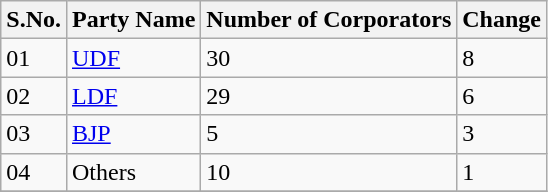<table class="sortable wikitable">
<tr>
<th>S.No.</th>
<th>Party Name</th>
<th>Number of Corporators</th>
<th>Change</th>
</tr>
<tr>
<td>01</td>
<td><a href='#'>UDF</a></td>
<td>30</td>
<td> 8</td>
</tr>
<tr>
<td>02</td>
<td><a href='#'>LDF</a></td>
<td>29</td>
<td> 6</td>
</tr>
<tr>
<td>03</td>
<td><a href='#'>BJP</a></td>
<td>5</td>
<td> 3</td>
</tr>
<tr>
<td>04</td>
<td "2">Others</td>
<td>10</td>
<td> 1</td>
</tr>
<tr>
</tr>
</table>
